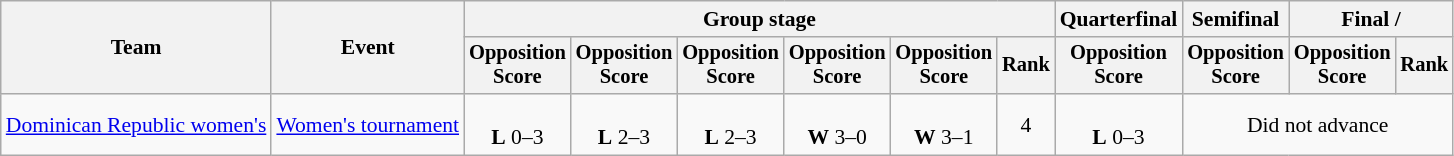<table class="wikitable" style="font-size:90%">
<tr>
<th rowspan=2>Team</th>
<th rowspan=2>Event</th>
<th colspan=6>Group stage</th>
<th>Quarterfinal</th>
<th>Semifinal</th>
<th colspan=2>Final / </th>
</tr>
<tr style="font-size:95%">
<th>Opposition<br>Score</th>
<th>Opposition<br>Score</th>
<th>Opposition<br>Score</th>
<th>Opposition<br>Score</th>
<th>Opposition<br>Score</th>
<th>Rank</th>
<th>Opposition<br>Score</th>
<th>Opposition<br>Score</th>
<th>Opposition<br>Score</th>
<th>Rank</th>
</tr>
<tr align=center>
<td align=left><a href='#'>Dominican Republic women's</a></td>
<td align=left><a href='#'>Women's tournament</a></td>
<td> <br><strong>L</strong> 0–3</td>
<td> <br><strong>L</strong> 2–3</td>
<td> <br><strong>L</strong> 2–3</td>
<td> <br><strong>W</strong> 3–0</td>
<td> <br><strong>W</strong> 3–1</td>
<td>4</td>
<td> <br><strong>L</strong> 0–3</td>
<td colspan="3">Did not advance</td>
</tr>
</table>
